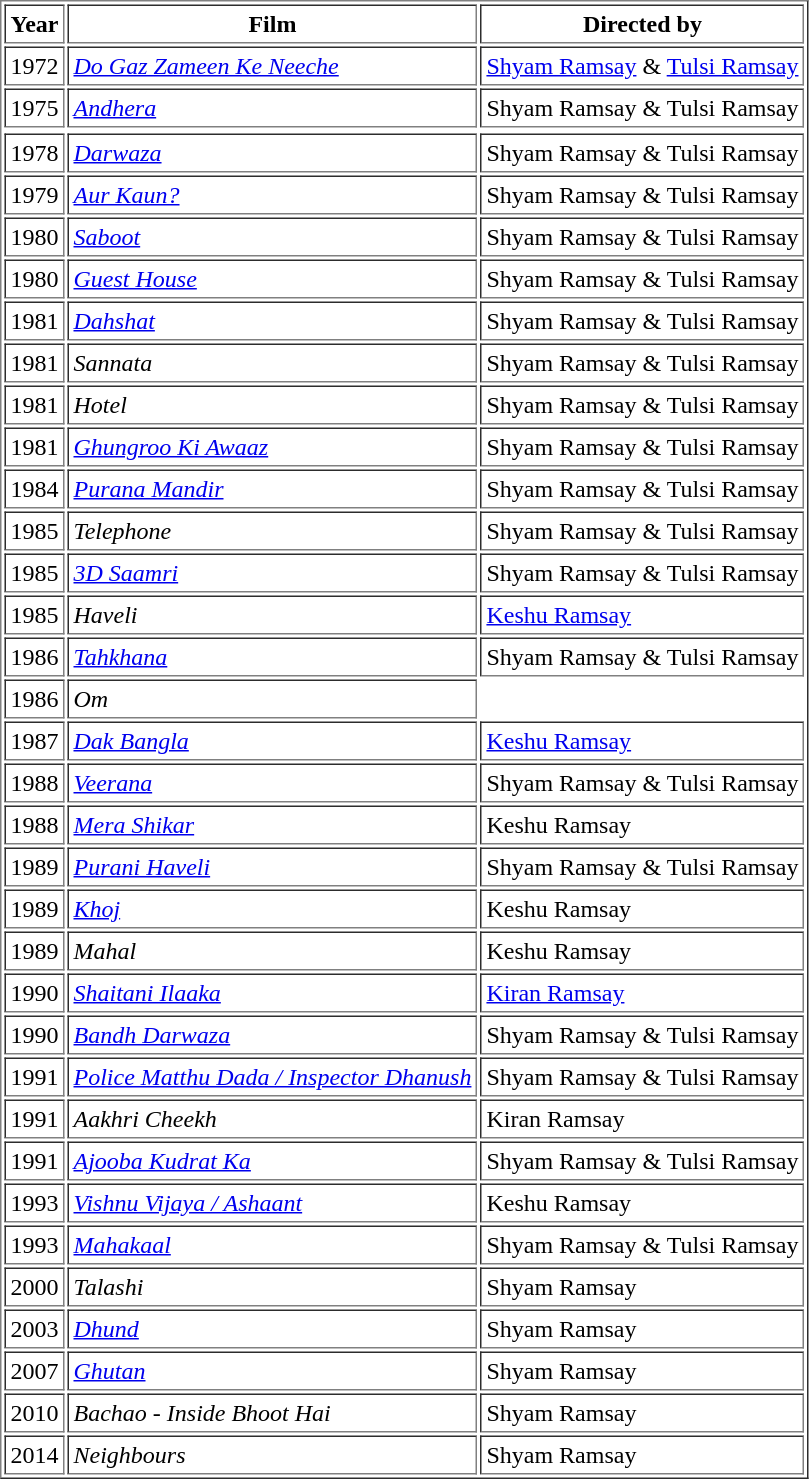<table border="1" cellpadding="3">
<tr>
<th>Year</th>
<th>Film</th>
<th>Directed by</th>
</tr>
<tr>
<td>1972</td>
<td><em><a href='#'>Do Gaz Zameen Ke Neeche</a></em></td>
<td><a href='#'>Shyam Ramsay</a> & <a href='#'>Tulsi Ramsay</a></td>
</tr>
<tr>
<td>1975</td>
<td><em><a href='#'>Andhera</a></em></td>
<td>Shyam Ramsay & Tulsi Ramsay</td>
</tr>
<tr>
</tr>
<tr>
<td>1978</td>
<td><em><a href='#'>Darwaza</a></em></td>
<td>Shyam Ramsay & Tulsi Ramsay</td>
</tr>
<tr>
<td>1979</td>
<td><em><a href='#'>Aur Kaun?</a></em></td>
<td>Shyam Ramsay & Tulsi Ramsay</td>
</tr>
<tr>
<td>1980</td>
<td><em><a href='#'>Saboot</a> </em></td>
<td>Shyam Ramsay & Tulsi Ramsay</td>
</tr>
<tr>
<td>1980</td>
<td><em><a href='#'>Guest House</a> </em></td>
<td>Shyam Ramsay & Tulsi Ramsay</td>
</tr>
<tr>
<td>1981</td>
<td><em><a href='#'>Dahshat</a></em></td>
<td>Shyam Ramsay & Tulsi Ramsay</td>
</tr>
<tr>
<td>1981</td>
<td><em>Sannata</em></td>
<td>Shyam Ramsay & Tulsi Ramsay</td>
</tr>
<tr>
<td>1981</td>
<td><em>Hotel</em></td>
<td>Shyam Ramsay & Tulsi Ramsay</td>
</tr>
<tr>
<td>1981</td>
<td><em><a href='#'>Ghungroo Ki Awaaz</a></em></td>
<td>Shyam Ramsay & Tulsi Ramsay</td>
</tr>
<tr>
<td>1984</td>
<td><em><a href='#'>Purana Mandir</a></em></td>
<td>Shyam Ramsay & Tulsi Ramsay</td>
</tr>
<tr>
<td>1985</td>
<td><em>Telephone</em></td>
<td>Shyam Ramsay & Tulsi Ramsay</td>
</tr>
<tr>
<td>1985</td>
<td><em><a href='#'>3D Saamri</a></em></td>
<td>Shyam Ramsay & Tulsi Ramsay</td>
</tr>
<tr>
<td>1985</td>
<td><em>Haveli</em></td>
<td><a href='#'>Keshu Ramsay</a></td>
</tr>
<tr>
<td>1986</td>
<td><em><a href='#'>Tahkhana</a></em></td>
<td>Shyam Ramsay & Tulsi Ramsay</td>
</tr>
<tr>
<td>1986</td>
<td><em>Om</em></td>
</tr>
<tr>
<td>1987</td>
<td><em><a href='#'>Dak Bangla</a></em></td>
<td><a href='#'>Keshu Ramsay</a></td>
</tr>
<tr>
<td>1988</td>
<td><em><a href='#'>Veerana</a></em></td>
<td>Shyam Ramsay & Tulsi Ramsay</td>
</tr>
<tr>
<td>1988</td>
<td><em><a href='#'>Mera Shikar</a></em></td>
<td>Keshu Ramsay</td>
</tr>
<tr>
<td>1989</td>
<td><em><a href='#'>Purani Haveli</a></em></td>
<td>Shyam Ramsay & Tulsi Ramsay</td>
</tr>
<tr>
<td>1989</td>
<td><em><a href='#'>Khoj</a></em></td>
<td>Keshu Ramsay</td>
</tr>
<tr>
<td>1989</td>
<td><em>Mahal</em></td>
<td>Keshu Ramsay</td>
</tr>
<tr>
<td>1990</td>
<td><em><a href='#'>Shaitani Ilaaka</a></em></td>
<td><a href='#'>Kiran Ramsay</a></td>
</tr>
<tr>
<td>1990</td>
<td><em><a href='#'>Bandh Darwaza</a></em></td>
<td>Shyam Ramsay & Tulsi Ramsay</td>
</tr>
<tr>
<td>1991</td>
<td><em><a href='#'>Police Matthu Dada / Inspector Dhanush</a></em></td>
<td>Shyam Ramsay & Tulsi Ramsay</td>
</tr>
<tr>
<td>1991</td>
<td><em>Aakhri Cheekh</em></td>
<td>Kiran Ramsay</td>
</tr>
<tr>
<td>1991</td>
<td><em><a href='#'>Ajooba Kudrat Ka</a></em></td>
<td>Shyam Ramsay & Tulsi Ramsay</td>
</tr>
<tr>
<td>1993</td>
<td><em><a href='#'>Vishnu Vijaya / Ashaant</a></em></td>
<td>Keshu Ramsay</td>
</tr>
<tr>
<td>1993</td>
<td><em><a href='#'>Mahakaal</a></em></td>
<td>Shyam Ramsay & Tulsi Ramsay</td>
</tr>
<tr>
<td>2000</td>
<td><em>Talashi</em></td>
<td>Shyam Ramsay</td>
</tr>
<tr>
<td>2003</td>
<td><em><a href='#'>Dhund</a></em></td>
<td>Shyam Ramsay</td>
</tr>
<tr>
<td>2007</td>
<td><em><a href='#'>Ghutan</a></em></td>
<td>Shyam Ramsay</td>
</tr>
<tr>
<td>2010</td>
<td><em>Bachao - Inside Bhoot Hai</em></td>
<td>Shyam Ramsay</td>
</tr>
<tr>
<td>2014</td>
<td><em>Neighbours</em></td>
<td>Shyam Ramsay</td>
</tr>
</table>
